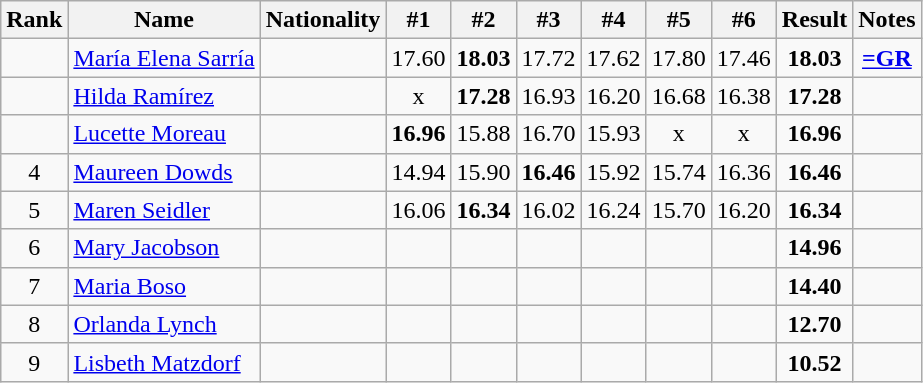<table class="wikitable sortable" style="text-align:center">
<tr>
<th>Rank</th>
<th>Name</th>
<th>Nationality</th>
<th>#1</th>
<th>#2</th>
<th>#3</th>
<th>#4</th>
<th>#5</th>
<th>#6</th>
<th>Result</th>
<th>Notes</th>
</tr>
<tr>
<td></td>
<td align=left><a href='#'>María Elena Sarría</a></td>
<td align=left></td>
<td>17.60</td>
<td><strong>18.03</strong></td>
<td>17.72</td>
<td>17.62</td>
<td>17.80</td>
<td>17.46</td>
<td><strong>18.03</strong></td>
<td><strong><a href='#'>=GR</a></strong></td>
</tr>
<tr>
<td></td>
<td align=left><a href='#'>Hilda Ramírez</a></td>
<td align=left></td>
<td>x</td>
<td><strong>17.28</strong></td>
<td>16.93</td>
<td>16.20</td>
<td>16.68</td>
<td>16.38</td>
<td><strong>17.28</strong></td>
<td></td>
</tr>
<tr>
<td></td>
<td align=left><a href='#'>Lucette Moreau</a></td>
<td align=left></td>
<td><strong>16.96</strong></td>
<td>15.88</td>
<td>16.70</td>
<td>15.93</td>
<td>x</td>
<td>x</td>
<td><strong>16.96</strong></td>
<td></td>
</tr>
<tr>
<td>4</td>
<td align=left><a href='#'>Maureen Dowds</a></td>
<td align=left></td>
<td>14.94</td>
<td>15.90</td>
<td><strong>16.46</strong></td>
<td>15.92</td>
<td>15.74</td>
<td>16.36</td>
<td><strong>16.46</strong></td>
<td></td>
</tr>
<tr>
<td>5</td>
<td align=left><a href='#'>Maren Seidler</a></td>
<td align=left></td>
<td>16.06</td>
<td><strong>16.34</strong></td>
<td>16.02</td>
<td>16.24</td>
<td>15.70</td>
<td>16.20</td>
<td><strong>16.34</strong></td>
<td></td>
</tr>
<tr>
<td>6</td>
<td align=left><a href='#'>Mary Jacobson</a></td>
<td align=left></td>
<td></td>
<td></td>
<td></td>
<td></td>
<td></td>
<td></td>
<td><strong>14.96</strong></td>
<td></td>
</tr>
<tr>
<td>7</td>
<td align=left><a href='#'>Maria Boso</a></td>
<td align=left></td>
<td></td>
<td></td>
<td></td>
<td></td>
<td></td>
<td></td>
<td><strong>14.40</strong></td>
<td></td>
</tr>
<tr>
<td>8</td>
<td align=left><a href='#'>Orlanda Lynch</a></td>
<td align=left></td>
<td></td>
<td></td>
<td></td>
<td></td>
<td></td>
<td></td>
<td><strong>12.70</strong></td>
<td></td>
</tr>
<tr>
<td>9</td>
<td align=left><a href='#'>Lisbeth Matzdorf</a></td>
<td align=left></td>
<td></td>
<td></td>
<td></td>
<td></td>
<td></td>
<td></td>
<td><strong>10.52</strong></td>
<td></td>
</tr>
</table>
